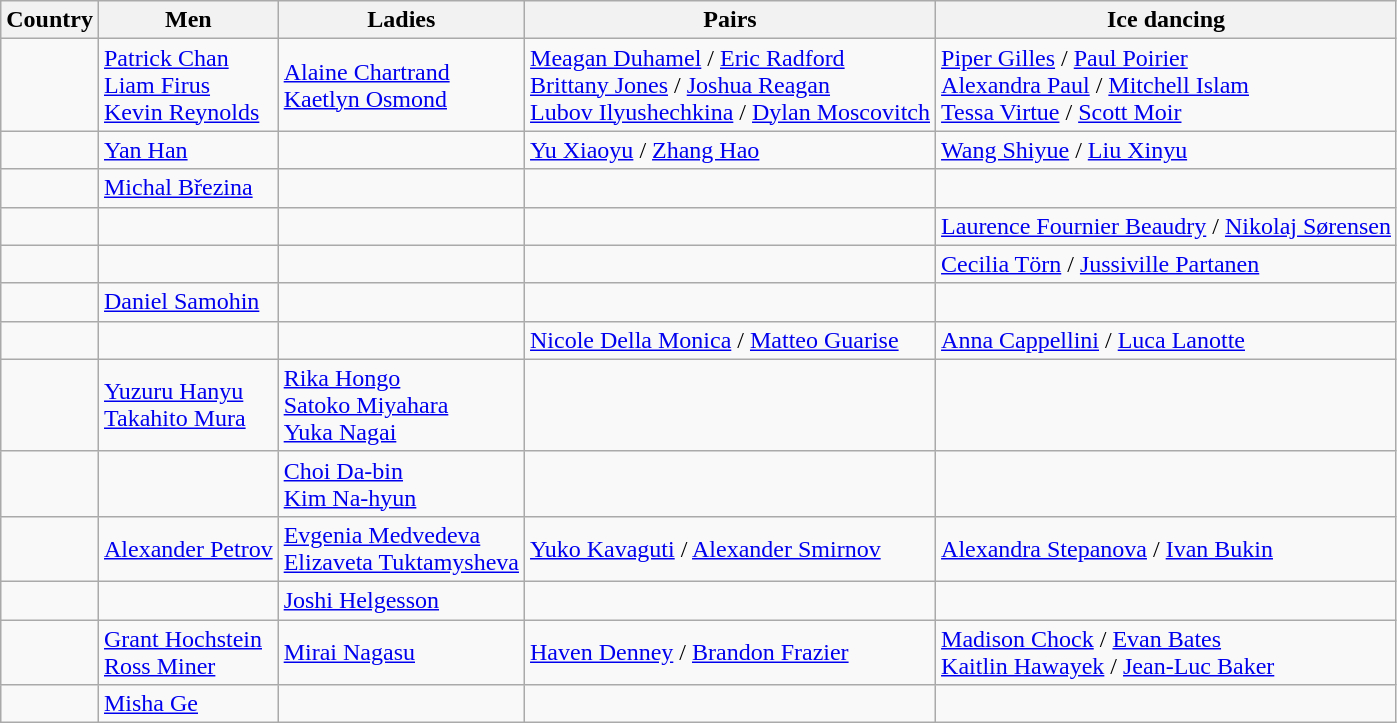<table class="wikitable">
<tr>
<th>Country</th>
<th>Men</th>
<th>Ladies</th>
<th>Pairs</th>
<th>Ice dancing</th>
</tr>
<tr>
<td></td>
<td><a href='#'>Patrick Chan</a> <br> <a href='#'>Liam Firus</a> <br> <a href='#'>Kevin Reynolds</a></td>
<td><a href='#'>Alaine Chartrand</a> <br> <a href='#'>Kaetlyn Osmond</a></td>
<td><a href='#'>Meagan Duhamel</a> / <a href='#'>Eric Radford</a> <br> <a href='#'>Brittany Jones</a> / <a href='#'>Joshua Reagan</a> <br> <a href='#'>Lubov Ilyushechkina</a> / <a href='#'>Dylan Moscovitch</a></td>
<td><a href='#'>Piper Gilles</a> / <a href='#'>Paul Poirier</a> <br> <a href='#'>Alexandra Paul</a> / <a href='#'>Mitchell Islam</a> <br> <a href='#'>Tessa Virtue</a> / <a href='#'>Scott Moir</a></td>
</tr>
<tr>
<td></td>
<td><a href='#'>Yan Han</a></td>
<td></td>
<td><a href='#'>Yu Xiaoyu</a> / <a href='#'>Zhang Hao</a></td>
<td><a href='#'>Wang Shiyue</a> / <a href='#'>Liu Xinyu</a></td>
</tr>
<tr>
<td></td>
<td><a href='#'>Michal Březina</a></td>
<td></td>
<td></td>
<td></td>
</tr>
<tr>
<td></td>
<td></td>
<td></td>
<td></td>
<td><a href='#'>Laurence Fournier Beaudry</a> / <a href='#'>Nikolaj Sørensen</a></td>
</tr>
<tr>
<td></td>
<td></td>
<td></td>
<td></td>
<td><a href='#'>Cecilia Törn</a> / <a href='#'>Jussiville Partanen</a></td>
</tr>
<tr>
<td></td>
<td><a href='#'>Daniel Samohin</a></td>
<td></td>
<td></td>
<td></td>
</tr>
<tr>
<td></td>
<td></td>
<td></td>
<td><a href='#'>Nicole Della Monica</a> / <a href='#'>Matteo Guarise</a></td>
<td><a href='#'>Anna Cappellini</a> / <a href='#'>Luca Lanotte</a></td>
</tr>
<tr>
<td></td>
<td><a href='#'>Yuzuru Hanyu</a> <br> <a href='#'>Takahito Mura</a></td>
<td><a href='#'>Rika Hongo</a> <br> <a href='#'>Satoko Miyahara</a> <br> <a href='#'>Yuka Nagai</a></td>
<td></td>
<td></td>
</tr>
<tr>
<td></td>
<td></td>
<td><a href='#'>Choi Da-bin</a> <br> <a href='#'>Kim Na-hyun</a></td>
<td></td>
<td></td>
</tr>
<tr>
<td></td>
<td><a href='#'>Alexander Petrov</a></td>
<td><a href='#'>Evgenia Medvedeva</a> <br> <a href='#'>Elizaveta Tuktamysheva</a></td>
<td><a href='#'>Yuko Kavaguti</a> / <a href='#'>Alexander Smirnov</a></td>
<td><a href='#'>Alexandra Stepanova</a> / <a href='#'>Ivan Bukin</a></td>
</tr>
<tr>
<td></td>
<td></td>
<td><a href='#'>Joshi Helgesson</a></td>
<td></td>
<td></td>
</tr>
<tr>
<td></td>
<td><a href='#'>Grant Hochstein</a> <br> <a href='#'>Ross Miner</a></td>
<td><a href='#'>Mirai Nagasu</a></td>
<td><a href='#'>Haven Denney</a> / <a href='#'>Brandon Frazier</a></td>
<td><a href='#'>Madison Chock</a> / <a href='#'>Evan Bates</a> <br> <a href='#'>Kaitlin Hawayek</a> / <a href='#'>Jean-Luc Baker</a></td>
</tr>
<tr>
<td></td>
<td><a href='#'>Misha Ge</a></td>
<td></td>
<td></td>
<td></td>
</tr>
</table>
